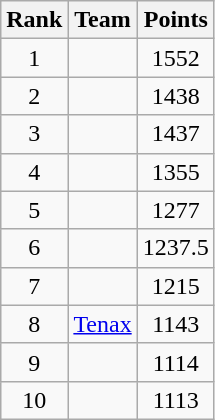<table class="wikitable sortable">
<tr>
<th>Rank</th>
<th>Team</th>
<th>Points</th>
</tr>
<tr>
<td align=center>1</td>
<td></td>
<td align=center>1552</td>
</tr>
<tr>
<td align=center>2</td>
<td></td>
<td align=center>1438</td>
</tr>
<tr>
<td align=center>3</td>
<td></td>
<td align=center>1437</td>
</tr>
<tr>
<td align=center>4</td>
<td></td>
<td align=center>1355</td>
</tr>
<tr>
<td align=center>5</td>
<td></td>
<td align=center>1277</td>
</tr>
<tr>
<td align=center>6</td>
<td></td>
<td align=center>1237.5</td>
</tr>
<tr>
<td align=center>7</td>
<td></td>
<td align=center>1215</td>
</tr>
<tr>
<td align=center>8</td>
<td><a href='#'>Tenax</a></td>
<td align=center>1143</td>
</tr>
<tr>
<td align=center>9</td>
<td></td>
<td align=center>1114</td>
</tr>
<tr>
<td align=center>10</td>
<td></td>
<td align=center>1113</td>
</tr>
</table>
